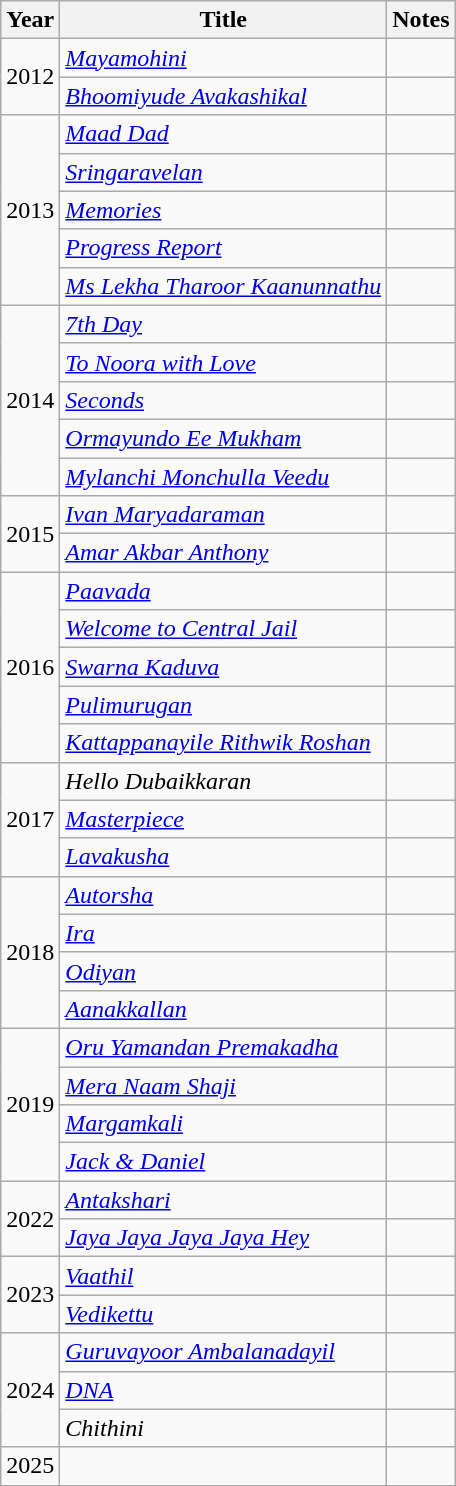<table class="wikitable sortable">
<tr>
<th>Year</th>
<th>Title</th>
<th clas="unsortable">Notes</th>
</tr>
<tr>
<td rowspan=2>2012</td>
<td><em><a href='#'>Mayamohini</a></em></td>
<td></td>
</tr>
<tr>
<td><em><a href='#'>Bhoomiyude Avakashikal</a></em></td>
<td></td>
</tr>
<tr>
<td rowspan="5">2013</td>
<td><em><a href='#'>Maad Dad</a></em></td>
<td></td>
</tr>
<tr>
<td><em><a href='#'>Sringaravelan</a></em></td>
<td></td>
</tr>
<tr>
<td><em><a href='#'>Memories</a></em></td>
<td></td>
</tr>
<tr>
<td><em><a href='#'>Progress Report</a></em></td>
<td></td>
</tr>
<tr>
<td><em><a href='#'>Ms Lekha Tharoor Kaanunnathu</a></em></td>
<td></td>
</tr>
<tr>
<td rowspan="5">2014</td>
<td><em><a href='#'>7th Day</a></em></td>
<td></td>
</tr>
<tr>
<td><em><a href='#'>To Noora with Love</a></em></td>
<td></td>
</tr>
<tr>
<td><em><a href='#'>Seconds</a></em></td>
<td></td>
</tr>
<tr>
<td><em><a href='#'>Ormayundo Ee Mukham</a></em></td>
<td></td>
</tr>
<tr>
<td><em><a href='#'>Mylanchi Monchulla Veedu</a></em></td>
<td></td>
</tr>
<tr>
<td rowspan="2">2015</td>
<td><em><a href='#'>Ivan Maryadaraman</a></em></td>
<td></td>
</tr>
<tr>
<td><em><a href='#'>Amar Akbar Anthony</a></em></td>
<td></td>
</tr>
<tr>
<td rowspan="5">2016</td>
<td><em><a href='#'>Paavada</a></em></td>
<td></td>
</tr>
<tr>
<td><em><a href='#'>Welcome to Central Jail</a></em></td>
<td></td>
</tr>
<tr>
<td><em><a href='#'>Swarna Kaduva</a></em></td>
<td></td>
</tr>
<tr>
<td><em><a href='#'>Pulimurugan</a></em></td>
<td></td>
</tr>
<tr>
<td><em><a href='#'>Kattappanayile Rithwik Roshan</a></em></td>
<td></td>
</tr>
<tr>
<td rowspan="3">2017</td>
<td><em>Hello Dubaikkaran</em></td>
<td></td>
</tr>
<tr>
<td><em><a href='#'>Masterpiece</a></em></td>
<td></td>
</tr>
<tr>
<td><em><a href='#'>Lavakusha</a></em></td>
<td></td>
</tr>
<tr>
<td rowspan=4>2018</td>
<td><em><a href='#'>Autorsha</a></em></td>
<td></td>
</tr>
<tr>
<td><em><a href='#'>Ira</a></em></td>
<td></td>
</tr>
<tr>
<td><em><a href='#'>Odiyan</a></em></td>
<td></td>
</tr>
<tr>
<td><em><a href='#'>Aanakkallan</a></em></td>
<td></td>
</tr>
<tr>
<td rowspan="4">2019</td>
<td><em><a href='#'>Oru Yamandan Premakadha</a></em></td>
<td></td>
</tr>
<tr>
<td><em><a href='#'>Mera Naam Shaji</a></em></td>
<td></td>
</tr>
<tr>
<td><em><a href='#'>Margamkali</a></em></td>
<td></td>
</tr>
<tr>
<td><em><a href='#'>Jack & Daniel</a></em></td>
<td></td>
</tr>
<tr>
<td rowspan="2">2022</td>
<td><em><a href='#'>Antakshari</a></em></td>
<td></td>
</tr>
<tr>
<td><em><a href='#'>Jaya Jaya Jaya Jaya Hey</a></em></td>
<td></td>
</tr>
<tr>
<td rowspan=2>2023</td>
<td><em><a href='#'>Vaathil</a></em></td>
<td></td>
</tr>
<tr>
<td><em><a href='#'>Vedikettu</a></em></td>
<td></td>
</tr>
<tr>
<td rowspan=3>2024</td>
<td><em><a href='#'>Guruvayoor Ambalanadayil</a></em></td>
<td></td>
</tr>
<tr>
<td><em><a href='#'>DNA</a></em></td>
<td></td>
</tr>
<tr>
<td><em>Chithini</em></td>
<td></td>
</tr>
<tr>
<td>2025</td>
<td></td>
<td></td>
</tr>
<tr>
</tr>
</table>
